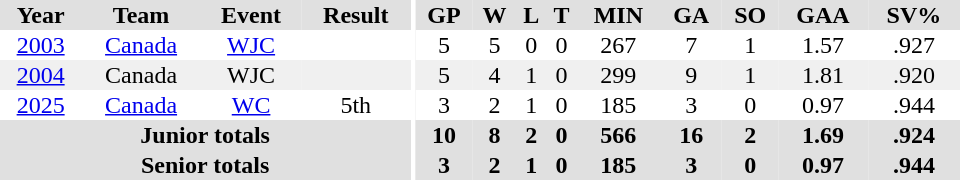<table border="0" cellpadding="1" cellspacing="0" ID="Table3" style="text-align:center; width:40em">
<tr ALIGN="center" bgcolor="#e0e0e0">
<th>Year</th>
<th>Team</th>
<th>Event</th>
<th>Result</th>
<th rowspan="99" bgcolor="#ffffff"></th>
<th>GP</th>
<th>W</th>
<th>L</th>
<th>T</th>
<th>MIN</th>
<th>GA</th>
<th>SO</th>
<th>GAA</th>
<th>SV%</th>
</tr>
<tr>
<td><a href='#'>2003</a></td>
<td><a href='#'>Canada</a></td>
<td><a href='#'>WJC</a></td>
<td></td>
<td>5</td>
<td>5</td>
<td>0</td>
<td>0</td>
<td>267</td>
<td>7</td>
<td>1</td>
<td>1.57</td>
<td>.927</td>
</tr>
<tr bgcolor="#f0f0f0">
<td><a href='#'>2004</a></td>
<td>Canada</td>
<td>WJC</td>
<td></td>
<td>5</td>
<td>4</td>
<td>1</td>
<td>0</td>
<td>299</td>
<td>9</td>
<td>1</td>
<td>1.81</td>
<td>.920</td>
</tr>
<tr>
<td><a href='#'>2025</a></td>
<td><a href='#'>Canada</a></td>
<td><a href='#'>WC</a></td>
<td>5th</td>
<td>3</td>
<td>2</td>
<td>1</td>
<td>0</td>
<td>185</td>
<td>3</td>
<td>0</td>
<td>0.97</td>
<td>.944</td>
</tr>
<tr bgcolor="#e0e0e0">
<th colspan=4>Junior totals</th>
<th>10</th>
<th>8</th>
<th>2</th>
<th>0</th>
<th>566</th>
<th>16</th>
<th>2</th>
<th>1.69</th>
<th>.924</th>
</tr>
<tr bgcolor="#e0e0e0">
<th colspan=4>Senior totals</th>
<th>3</th>
<th>2</th>
<th>1</th>
<th>0</th>
<th>185</th>
<th>3</th>
<th>0</th>
<th>0.97</th>
<th>.944</th>
</tr>
</table>
